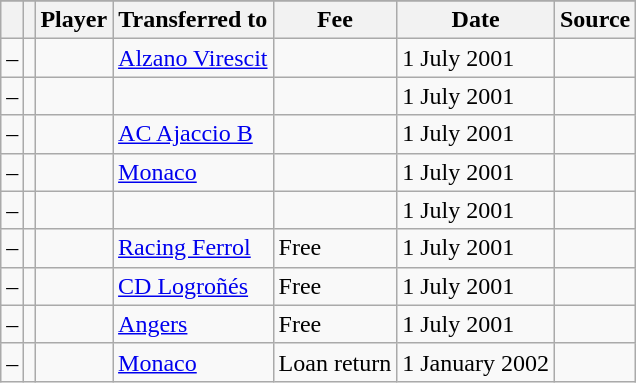<table class="wikitable plainrowheaders sortable">
<tr>
</tr>
<tr>
<th></th>
<th></th>
<th scope=col>Player</th>
<th !scope=col>Transferred to</th>
<th scope=col>Fee</th>
<th scope=col>Date</th>
<th scope=col>Source</th>
</tr>
<tr>
<td align=center>–</td>
<td align=center></td>
<td></td>
<td> <a href='#'>Alzano Virescit</a></td>
<td></td>
<td>1 July 2001</td>
<td></td>
</tr>
<tr>
<td align=center>–</td>
<td align=center></td>
<td></td>
<td></td>
<td></td>
<td>1 July 2001</td>
<td></td>
</tr>
<tr>
<td align=center>–</td>
<td align=center></td>
<td></td>
<td> <a href='#'>AC Ajaccio B</a></td>
<td></td>
<td>1 July 2001</td>
<td></td>
</tr>
<tr>
<td align=center>–</td>
<td align=center></td>
<td></td>
<td> <a href='#'>Monaco</a></td>
<td></td>
<td>1 July 2001</td>
<td></td>
</tr>
<tr>
<td align=center>–</td>
<td align=center></td>
<td></td>
<td></td>
<td></td>
<td>1 July 2001</td>
<td></td>
</tr>
<tr>
<td align=center>–</td>
<td align=center></td>
<td></td>
<td> <a href='#'>Racing Ferrol</a></td>
<td>Free</td>
<td>1 July 2001</td>
<td></td>
</tr>
<tr>
<td align=center>–</td>
<td align=center></td>
<td></td>
<td> <a href='#'>CD Logroñés</a></td>
<td>Free</td>
<td>1 July 2001</td>
<td></td>
</tr>
<tr>
<td align=center>–</td>
<td align=center></td>
<td></td>
<td> <a href='#'>Angers</a></td>
<td>Free</td>
<td>1 July 2001</td>
<td></td>
</tr>
<tr>
<td align=center>–</td>
<td align=center></td>
<td></td>
<td> <a href='#'>Monaco</a></td>
<td>Loan return</td>
<td>1 January 2002</td>
<td></td>
</tr>
</table>
